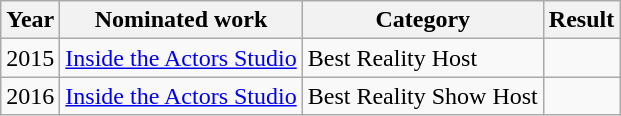<table class="wikitable">
<tr>
<th>Year</th>
<th>Nominated work</th>
<th>Category</th>
<th>Result</th>
</tr>
<tr>
<td>2015</td>
<td><a href='#'>Inside the Actors Studio</a></td>
<td>Best Reality Host</td>
<td></td>
</tr>
<tr>
<td>2016</td>
<td><a href='#'>Inside the Actors Studio</a></td>
<td>Best Reality Show Host</td>
<td></td>
</tr>
</table>
